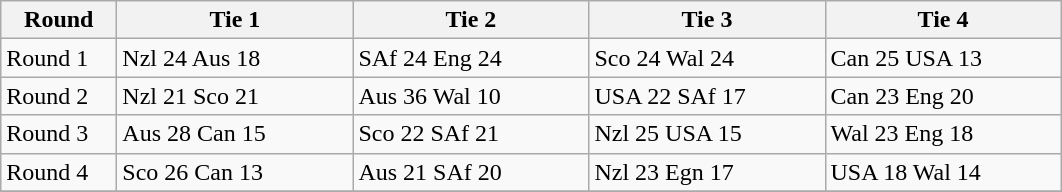<table class="wikitable" style="font-size: 100%">
<tr>
<th width=70>Round</th>
<th width=150>Tie 1</th>
<th width=150>Tie 2</th>
<th width=150>Tie 3</th>
<th width=150>Tie 4</th>
</tr>
<tr>
<td>Round 1</td>
<td>Nzl 24 Aus 18</td>
<td>SAf 24 Eng 24</td>
<td>Sco 24 Wal 24</td>
<td>Can 25 USA 13</td>
</tr>
<tr>
<td>Round 2</td>
<td>Nzl 21 Sco 21</td>
<td>Aus 36 Wal 10</td>
<td>USA 22 SAf 17</td>
<td>Can 23 Eng 20</td>
</tr>
<tr>
<td>Round 3</td>
<td>Aus 28 Can 15</td>
<td>Sco 22 SAf 21</td>
<td>Nzl 25 USA 15</td>
<td>Wal 23 Eng 18</td>
</tr>
<tr>
<td>Round 4</td>
<td>Sco 26 Can 13</td>
<td>Aus 21 SAf 20</td>
<td>Nzl 23 Egn 17</td>
<td>USA 18 Wal 14</td>
</tr>
<tr>
</tr>
</table>
